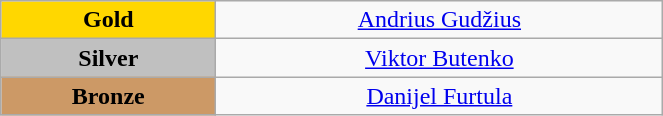<table class="wikitable" style="text-align:center; " width="35%">
<tr>
<td bgcolor="gold"><strong>Gold</strong></td>
<td><a href='#'>Andrius Gudžius</a><br>  <small><em></em></small></td>
</tr>
<tr>
<td bgcolor="silver"><strong>Silver</strong></td>
<td><a href='#'>Viktor Butenko</a><br>  <small><em></em></small></td>
</tr>
<tr>
<td bgcolor="CC9966"><strong>Bronze</strong></td>
<td><a href='#'>Danijel Furtula</a><br>  <small><em></em></small></td>
</tr>
</table>
